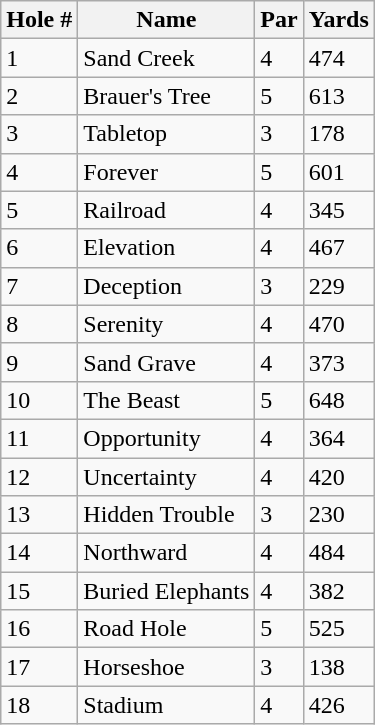<table class="wikitable">
<tr>
<th>Hole #</th>
<th>Name</th>
<th>Par</th>
<th>Yards</th>
</tr>
<tr>
<td>1</td>
<td>Sand Creek</td>
<td>4</td>
<td>474</td>
</tr>
<tr>
<td>2</td>
<td>Brauer's Tree</td>
<td>5</td>
<td>613</td>
</tr>
<tr>
<td>3</td>
<td>Tabletop</td>
<td>3</td>
<td>178</td>
</tr>
<tr>
<td>4</td>
<td>Forever</td>
<td>5</td>
<td>601</td>
</tr>
<tr>
<td>5</td>
<td>Railroad</td>
<td>4</td>
<td>345</td>
</tr>
<tr>
<td>6</td>
<td>Elevation</td>
<td>4</td>
<td>467</td>
</tr>
<tr>
<td>7</td>
<td>Deception</td>
<td>3</td>
<td>229</td>
</tr>
<tr>
<td>8</td>
<td>Serenity</td>
<td>4</td>
<td>470</td>
</tr>
<tr>
<td>9</td>
<td>Sand Grave</td>
<td>4</td>
<td>373</td>
</tr>
<tr>
<td>10</td>
<td>The Beast</td>
<td>5</td>
<td>648</td>
</tr>
<tr>
<td>11</td>
<td>Opportunity</td>
<td>4</td>
<td>364</td>
</tr>
<tr>
<td>12</td>
<td>Uncertainty</td>
<td>4</td>
<td>420</td>
</tr>
<tr>
<td>13</td>
<td>Hidden Trouble</td>
<td>3</td>
<td>230</td>
</tr>
<tr>
<td>14</td>
<td>Northward</td>
<td>4</td>
<td>484</td>
</tr>
<tr>
<td>15</td>
<td>Buried Elephants</td>
<td>4</td>
<td>382</td>
</tr>
<tr>
<td>16</td>
<td>Road Hole</td>
<td>5</td>
<td>525</td>
</tr>
<tr>
<td>17</td>
<td>Horseshoe</td>
<td>3</td>
<td>138</td>
</tr>
<tr>
<td>18</td>
<td>Stadium</td>
<td>4</td>
<td>426</td>
</tr>
</table>
